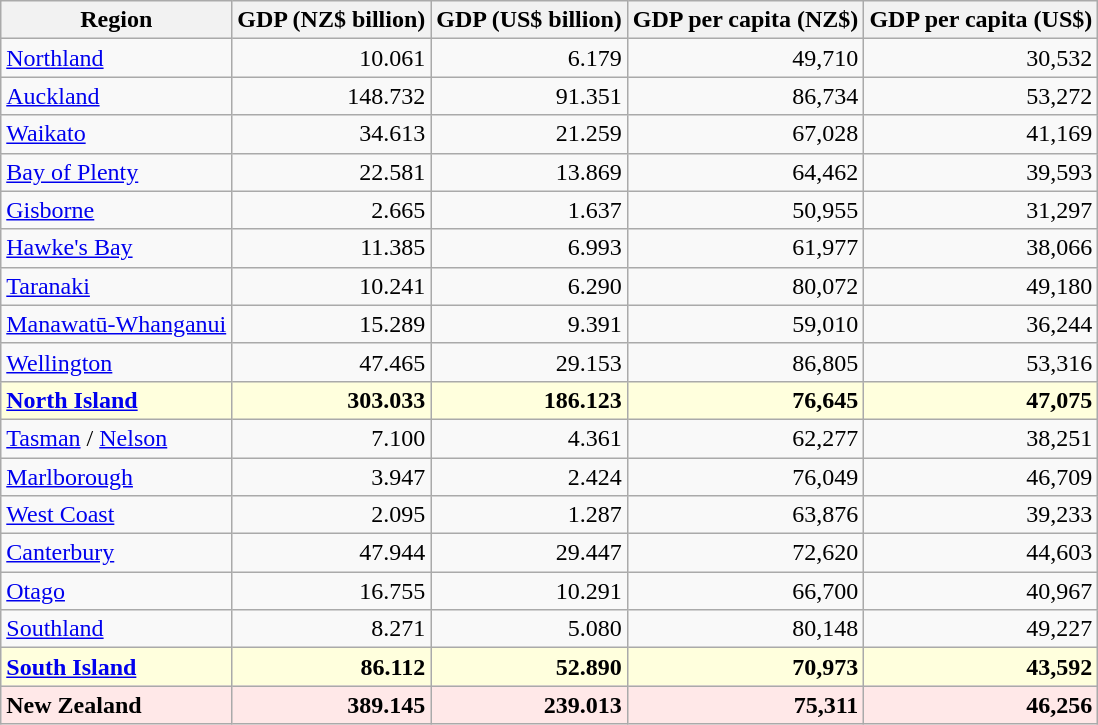<table class="wikitable sortable" style="text-align:right;">
<tr>
<th>Region</th>
<th>GDP (NZ$ billion)</th>
<th>GDP (US$ billion)</th>
<th>GDP per capita (NZ$)</th>
<th>GDP per capita (US$)</th>
</tr>
<tr>
<td style="text-align:left;"><a href='#'>Northland</a></td>
<td>10.061</td>
<td>6.179</td>
<td>49,710</td>
<td>30,532</td>
</tr>
<tr>
<td style="text-align:left;"><a href='#'>Auckland</a></td>
<td>148.732</td>
<td>91.351</td>
<td>86,734</td>
<td>53,272</td>
</tr>
<tr>
<td style="text-align:left;"><a href='#'>Waikato</a></td>
<td>34.613</td>
<td>21.259</td>
<td>67,028</td>
<td>41,169</td>
</tr>
<tr>
<td style="text-align:left;"><a href='#'>Bay of Plenty</a></td>
<td>22.581</td>
<td>13.869</td>
<td>64,462</td>
<td>39,593</td>
</tr>
<tr>
<td style="text-align:left;"><a href='#'>Gisborne</a></td>
<td>2.665</td>
<td>1.637</td>
<td>50,955</td>
<td>31,297</td>
</tr>
<tr>
<td style="text-align:left;"><a href='#'>Hawke's Bay</a></td>
<td>11.385</td>
<td>6.993</td>
<td>61,977</td>
<td>38,066</td>
</tr>
<tr>
<td style="text-align:left;"><a href='#'>Taranaki</a></td>
<td>10.241</td>
<td>6.290</td>
<td>80,072</td>
<td>49,180</td>
</tr>
<tr>
<td style="text-align:left;"><a href='#'>Manawatū-Whanganui</a></td>
<td>15.289</td>
<td>9.391</td>
<td>59,010</td>
<td>36,244</td>
</tr>
<tr>
<td style="text-align:left;"><a href='#'>Wellington</a></td>
<td>47.465</td>
<td>29.153</td>
<td>86,805</td>
<td>53,316</td>
</tr>
<tr style="background:#FFFFDD;">
<td style="text-align:left;"><strong><a href='#'>North Island</a></strong></td>
<td><strong>303.033</strong></td>
<td><strong>186.123</strong></td>
<td><strong>76,645</strong></td>
<td><strong>47,075</strong></td>
</tr>
<tr>
<td style="text-align:left;"><a href='#'>Tasman</a> / <a href='#'>Nelson</a></td>
<td>7.100</td>
<td>4.361</td>
<td>62,277</td>
<td>38,251</td>
</tr>
<tr>
<td style="text-align:left;"><a href='#'>Marlborough</a></td>
<td>3.947</td>
<td>2.424</td>
<td>76,049</td>
<td>46,709</td>
</tr>
<tr>
<td style="text-align:left;"><a href='#'>West Coast</a></td>
<td>2.095</td>
<td>1.287</td>
<td>63,876</td>
<td>39,233</td>
</tr>
<tr>
<td style="text-align:left;"><a href='#'>Canterbury</a></td>
<td>47.944</td>
<td>29.447</td>
<td>72,620</td>
<td>44,603</td>
</tr>
<tr>
<td style="text-align:left;"><a href='#'>Otago</a></td>
<td>16.755</td>
<td>10.291</td>
<td>66,700</td>
<td>40,967</td>
</tr>
<tr>
<td style="text-align:left;"><a href='#'>Southland</a></td>
<td>8.271</td>
<td>5.080</td>
<td>80,148</td>
<td>49,227</td>
</tr>
<tr style="background:#FFFFDD;">
<td style="text-align:left;"><strong><a href='#'>South Island</a></strong></td>
<td><strong>86.112</strong></td>
<td><strong>52.890</strong></td>
<td><strong>70,973</strong></td>
<td><strong>43,592</strong></td>
</tr>
<tr style="background:#FFE8E8;">
<td style="text-align:left;"><strong>New Zealand</strong></td>
<td><strong>389.145</strong></td>
<td><strong>239.013</strong></td>
<td><strong>75,311</strong></td>
<td><strong>46,256</strong></td>
</tr>
</table>
